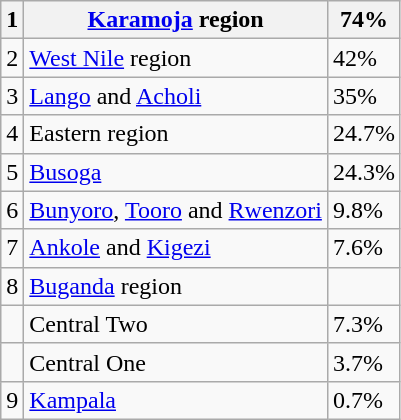<table class="wikitable">
<tr>
<th>1</th>
<th><a href='#'>Karamoja</a> region</th>
<th>74%</th>
</tr>
<tr>
<td>2</td>
<td><a href='#'>West Nile</a> region</td>
<td>42%</td>
</tr>
<tr>
<td>3</td>
<td><a href='#'>Lango</a> and <a href='#'>Acholi</a></td>
<td>35%</td>
</tr>
<tr>
<td>4</td>
<td>Eastern region</td>
<td>24.7%</td>
</tr>
<tr>
<td>5</td>
<td><a href='#'>Busoga</a></td>
<td>24.3%</td>
</tr>
<tr>
<td>6</td>
<td><a href='#'>Bunyoro</a>, <a href='#'>Tooro</a> and <a href='#'>Rwenzori</a></td>
<td>9.8%</td>
</tr>
<tr>
<td>7</td>
<td><a href='#'>Ankole</a> and <a href='#'>Kigezi</a></td>
<td>7.6%</td>
</tr>
<tr>
<td>8</td>
<td><a href='#'>Buganda</a> region</td>
<td></td>
</tr>
<tr>
<td></td>
<td>Central Two</td>
<td>7.3%</td>
</tr>
<tr>
<td></td>
<td>Central One</td>
<td>3.7%</td>
</tr>
<tr>
<td>9</td>
<td><a href='#'>Kampala</a></td>
<td>0.7%</td>
</tr>
</table>
